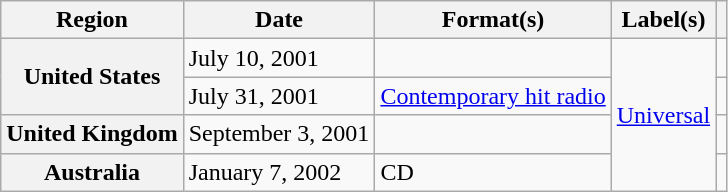<table class="wikitable plainrowheaders">
<tr>
<th scope="col">Region</th>
<th scope="col">Date</th>
<th scope="col">Format(s)</th>
<th scope="col">Label(s)</th>
<th scope="col"></th>
</tr>
<tr>
<th scope="row" rowspan="2">United States</th>
<td>July 10, 2001</td>
<td></td>
<td rowspan="4"><a href='#'>Universal</a></td>
<td></td>
</tr>
<tr>
<td>July 31, 2001</td>
<td><a href='#'>Contemporary hit radio</a></td>
<td></td>
</tr>
<tr>
<th scope="row">United Kingdom</th>
<td>September 3, 2001</td>
<td></td>
<td></td>
</tr>
<tr>
<th scope="row">Australia</th>
<td>January 7, 2002</td>
<td>CD</td>
<td></td>
</tr>
</table>
